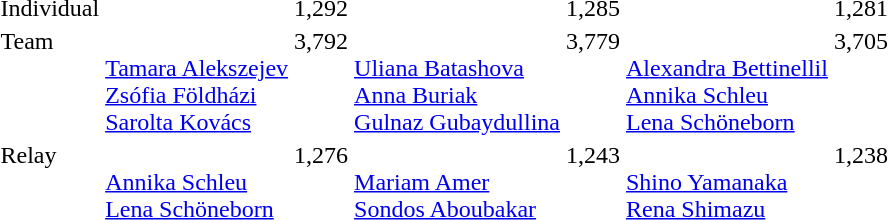<table>
<tr style="vertical-align:top;">
<td>Individual</td>
<td></td>
<td>1,292</td>
<td></td>
<td>1,285</td>
<td></td>
<td>1,281</td>
</tr>
<tr style="vertical-align:top;">
<td>Team</td>
<td><br><a href='#'>Tamara Alekszejev</a><br><a href='#'>Zsófia Földházi</a><br><a href='#'>Sarolta Kovács</a></td>
<td>3,792</td>
<td><br><a href='#'>Uliana Batashova</a><br><a href='#'>Anna Buriak</a><br><a href='#'>Gulnaz Gubaydullina</a></td>
<td>3,779</td>
<td><br><a href='#'>Alexandra Bettinellil</a><br><a href='#'>Annika Schleu</a><br><a href='#'>Lena Schöneborn</a></td>
<td>3,705</td>
</tr>
<tr style="vertical-align:top;">
<td>Relay</td>
<td><br><a href='#'>Annika Schleu</a><br><a href='#'>Lena Schöneborn</a></td>
<td>1,276</td>
<td><br><a href='#'>Mariam Amer</a><br><a href='#'>Sondos Aboubakar</a></td>
<td>1,243</td>
<td><br><a href='#'>Shino Yamanaka</a><br><a href='#'>Rena Shimazu</a></td>
<td>1,238</td>
</tr>
</table>
